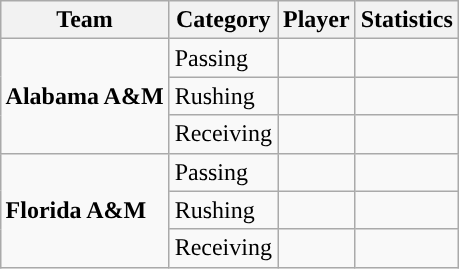<table class="wikitable" style="float: right;">
<tr>
<th>Team</th>
<th>Category</th>
<th>Player</th>
<th>Statistics</th>
</tr>
<tr>
<td rowspan=3><strong>Alabama A&M</strong></td>
<td>Passing</td>
<td></td>
<td></td>
</tr>
<tr>
<td>Rushing</td>
<td></td>
<td></td>
</tr>
<tr>
<td>Receiving</td>
<td></td>
<td></td>
</tr>
<tr>
<td rowspan=3><strong>Florida A&M</strong></td>
<td>Passing</td>
<td></td>
<td></td>
</tr>
<tr>
<td>Rushing</td>
<td></td>
<td></td>
</tr>
<tr>
<td>Receiving</td>
<td></td>
<td></td>
</tr>
</table>
